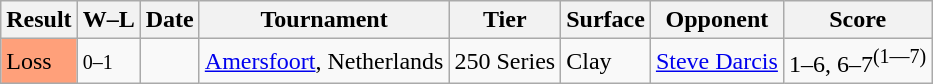<table class="sortable wikitable">
<tr>
<th>Result</th>
<th class="unsortable">W–L</th>
<th>Date</th>
<th>Tournament</th>
<th>Tier</th>
<th>Surface</th>
<th>Opponent</th>
<th class="unsortable">Score</th>
</tr>
<tr>
<td bgcolor=FFA07A>Loss</td>
<td><small>0–1</small></td>
<td><a href='#'></a></td>
<td><a href='#'>Amersfoort</a>, Netherlands</td>
<td>250 Series</td>
<td>Clay</td>
<td> <a href='#'>Steve Darcis</a></td>
<td>1–6, 6–7<sup>(1—7)</sup></td>
</tr>
</table>
